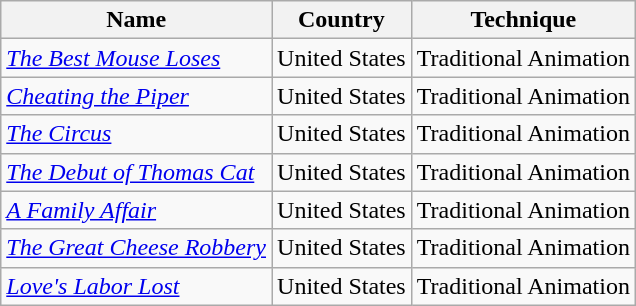<table class="wikitable sortable">
<tr>
<th>Name</th>
<th>Country</th>
<th>Technique</th>
</tr>
<tr>
<td><em><a href='#'>The Best Mouse Loses</a></em></td>
<td>United States</td>
<td>Traditional Animation</td>
</tr>
<tr>
<td><em><a href='#'>Cheating the Piper</a></em></td>
<td>United States</td>
<td>Traditional Animation</td>
</tr>
<tr>
<td><em><a href='#'>The Circus</a></em></td>
<td>United States</td>
<td>Traditional Animation</td>
</tr>
<tr>
<td><em><a href='#'>The Debut of Thomas Cat</a></em></td>
<td>United States</td>
<td>Traditional Animation</td>
</tr>
<tr>
<td><em><a href='#'>A Family Affair</a></em></td>
<td>United States</td>
<td>Traditional Animation</td>
</tr>
<tr>
<td><em><a href='#'>The Great Cheese Robbery</a></em></td>
<td>United States</td>
<td>Traditional Animation</td>
</tr>
<tr>
<td><em><a href='#'>Love's Labor Lost</a></em></td>
<td>United States</td>
<td>Traditional Animation</td>
</tr>
</table>
